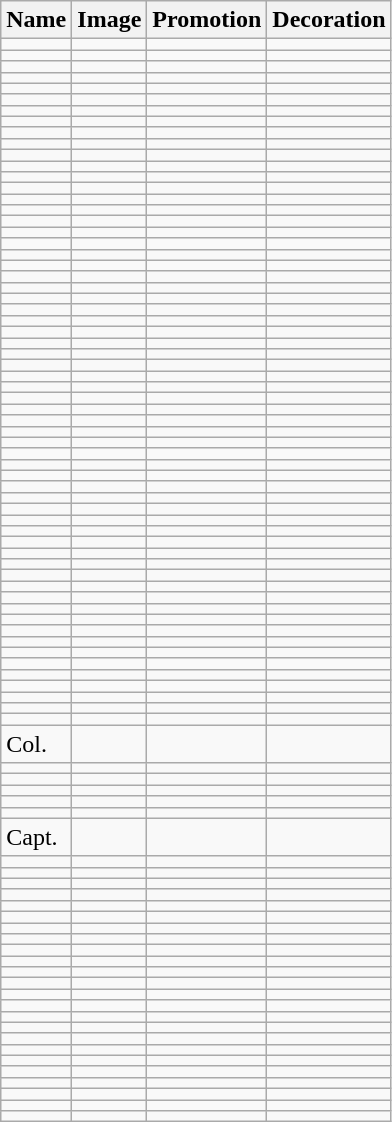<table class="wikitable sortable">
<tr>
<th>Name</th>
<th>Image</th>
<th>Promotion</th>
<th>Decoration</th>
</tr>
<tr>
<td></td>
<td></td>
<td></td>
<td></td>
</tr>
<tr>
<td></td>
<td></td>
<td></td>
<td></td>
</tr>
<tr>
<td></td>
<td></td>
<td></td>
<td></td>
</tr>
<tr>
<td></td>
<td></td>
<td></td>
<td></td>
</tr>
<tr>
<td></td>
<td></td>
<td></td>
<td></td>
</tr>
<tr>
<td></td>
<td></td>
<td></td>
<td></td>
</tr>
<tr>
<td></td>
<td></td>
<td></td>
<td></td>
</tr>
<tr>
<td></td>
<td></td>
<td></td>
<td></td>
</tr>
<tr>
<td></td>
<td></td>
<td></td>
<td></td>
</tr>
<tr>
<td></td>
<td></td>
<td></td>
<td></td>
</tr>
<tr>
<td></td>
<td></td>
<td></td>
<td></td>
</tr>
<tr>
<td></td>
<td></td>
<td></td>
<td></td>
</tr>
<tr>
<td></td>
<td></td>
<td></td>
<td></td>
</tr>
<tr>
<td></td>
<td></td>
<td></td>
<td></td>
</tr>
<tr>
<td></td>
<td></td>
<td></td>
<td></td>
</tr>
<tr>
<td></td>
<td></td>
<td></td>
<td></td>
</tr>
<tr>
<td></td>
<td></td>
<td></td>
<td></td>
</tr>
<tr>
<td></td>
<td></td>
<td></td>
<td></td>
</tr>
<tr>
<td></td>
<td></td>
<td></td>
<td></td>
</tr>
<tr>
<td></td>
<td></td>
<td></td>
<td></td>
</tr>
<tr>
<td></td>
<td></td>
<td></td>
<td></td>
</tr>
<tr>
<td></td>
<td></td>
<td></td>
<td></td>
</tr>
<tr>
<td></td>
<td></td>
<td></td>
<td></td>
</tr>
<tr>
<td></td>
<td></td>
<td></td>
<td></td>
</tr>
<tr>
<td></td>
<td></td>
<td></td>
<td></td>
</tr>
<tr>
<td></td>
<td></td>
<td></td>
<td></td>
</tr>
<tr>
<td></td>
<td></td>
<td></td>
<td></td>
</tr>
<tr>
<td></td>
<td></td>
<td></td>
<td></td>
</tr>
<tr>
<td></td>
<td></td>
<td></td>
<td></td>
</tr>
<tr>
<td></td>
<td></td>
<td></td>
<td></td>
</tr>
<tr>
<td></td>
<td></td>
<td></td>
<td></td>
</tr>
<tr>
<td></td>
<td></td>
<td></td>
<td></td>
</tr>
<tr>
<td></td>
<td></td>
<td></td>
<td></td>
</tr>
<tr>
<td></td>
<td></td>
<td></td>
<td></td>
</tr>
<tr>
<td></td>
<td></td>
<td></td>
<td></td>
</tr>
<tr>
<td></td>
<td></td>
<td></td>
<td></td>
</tr>
<tr>
<td></td>
<td></td>
<td></td>
<td></td>
</tr>
<tr>
<td></td>
<td></td>
<td></td>
<td></td>
</tr>
<tr>
<td></td>
<td></td>
<td></td>
<td></td>
</tr>
<tr>
<td></td>
<td></td>
<td></td>
<td></td>
</tr>
<tr>
<td></td>
<td></td>
<td></td>
<td></td>
</tr>
<tr>
<td></td>
<td></td>
<td></td>
<td></td>
</tr>
<tr>
<td></td>
<td></td>
<td></td>
<td></td>
</tr>
<tr>
<td></td>
<td></td>
<td></td>
<td></td>
</tr>
<tr>
<td></td>
<td></td>
<td></td>
<td></td>
</tr>
<tr>
<td></td>
<td></td>
<td></td>
<td></td>
</tr>
<tr>
<td></td>
<td></td>
<td></td>
<td></td>
</tr>
<tr>
<td></td>
<td></td>
<td></td>
<td></td>
</tr>
<tr>
<td></td>
<td></td>
<td></td>
<td></td>
</tr>
<tr>
<td></td>
<td></td>
<td></td>
<td></td>
</tr>
<tr>
<td></td>
<td></td>
<td></td>
<td></td>
</tr>
<tr>
<td></td>
<td></td>
<td></td>
<td></td>
</tr>
<tr>
<td></td>
<td></td>
<td></td>
<td></td>
</tr>
<tr>
<td></td>
<td></td>
<td></td>
<td></td>
</tr>
<tr>
<td></td>
<td></td>
<td></td>
<td></td>
</tr>
<tr>
<td></td>
<td></td>
<td></td>
<td></td>
</tr>
<tr>
<td></td>
<td></td>
<td></td>
<td></td>
</tr>
<tr>
<td></td>
<td></td>
<td></td>
<td></td>
</tr>
<tr>
<td></td>
<td></td>
<td></td>
<td></td>
</tr>
<tr>
<td></td>
<td></td>
<td></td>
<td></td>
</tr>
<tr>
<td></td>
<td></td>
<td></td>
<td></td>
</tr>
<tr>
<td></td>
<td></td>
<td></td>
<td></td>
</tr>
<tr>
<td>Col. </td>
<td></td>
<td></td>
<td></td>
</tr>
<tr>
<td></td>
<td></td>
<td></td>
<td></td>
</tr>
<tr>
<td></td>
<td></td>
<td></td>
<td></td>
</tr>
<tr>
<td></td>
<td></td>
<td></td>
<td></td>
</tr>
<tr>
<td></td>
<td></td>
<td></td>
<td></td>
</tr>
<tr>
<td></td>
<td></td>
<td></td>
<td></td>
</tr>
<tr>
<td>Capt. </td>
<td></td>
<td></td>
<td></td>
</tr>
<tr>
<td></td>
<td></td>
<td></td>
<td></td>
</tr>
<tr>
<td></td>
<td></td>
<td></td>
<td></td>
</tr>
<tr>
<td></td>
<td></td>
<td></td>
<td></td>
</tr>
<tr>
<td></td>
<td></td>
<td></td>
<td></td>
</tr>
<tr>
<td></td>
<td></td>
<td></td>
<td></td>
</tr>
<tr>
<td></td>
<td></td>
<td></td>
<td></td>
</tr>
<tr>
<td></td>
<td></td>
<td></td>
<td></td>
</tr>
<tr>
<td></td>
<td></td>
<td></td>
<td></td>
</tr>
<tr>
<td></td>
<td></td>
<td></td>
<td></td>
</tr>
<tr>
<td></td>
<td></td>
<td></td>
<td></td>
</tr>
<tr>
<td></td>
<td></td>
<td></td>
<td></td>
</tr>
<tr>
<td></td>
<td></td>
<td></td>
<td></td>
</tr>
<tr>
<td></td>
<td></td>
<td></td>
<td></td>
</tr>
<tr>
<td></td>
<td></td>
<td></td>
<td></td>
</tr>
<tr>
<td></td>
<td></td>
<td></td>
<td></td>
</tr>
<tr>
<td></td>
<td></td>
<td></td>
<td></td>
</tr>
<tr>
<td></td>
<td></td>
<td></td>
<td></td>
</tr>
<tr>
<td></td>
<td></td>
<td></td>
<td></td>
</tr>
<tr>
<td></td>
<td></td>
<td></td>
<td></td>
</tr>
<tr>
<td></td>
<td></td>
<td></td>
<td></td>
</tr>
<tr>
<td></td>
<td></td>
<td></td>
<td></td>
</tr>
<tr>
<td></td>
<td></td>
<td></td>
<td></td>
</tr>
<tr>
<td></td>
<td></td>
<td></td>
<td></td>
</tr>
<tr>
<td></td>
<td></td>
<td></td>
<td></td>
</tr>
</table>
